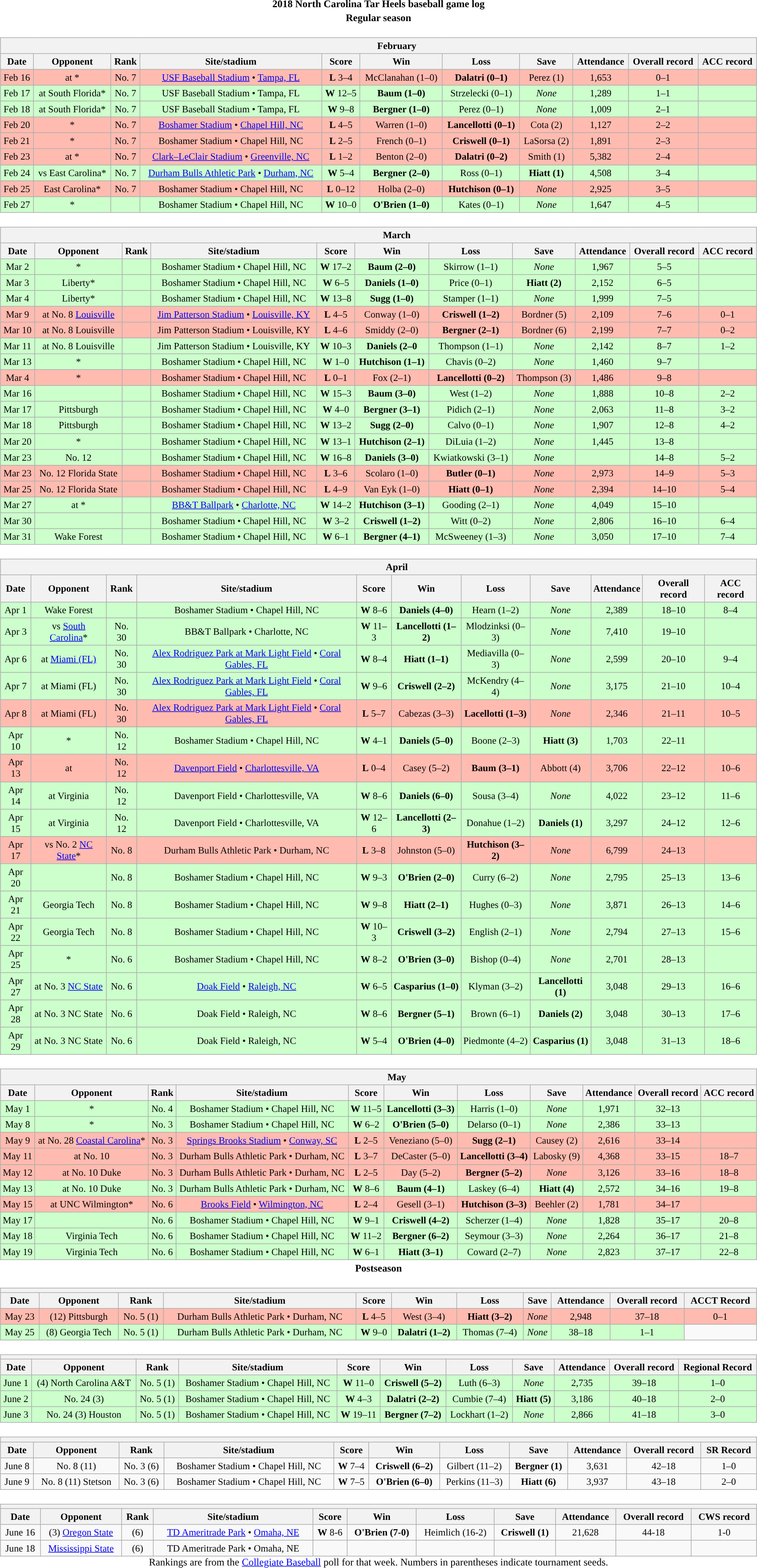<table class="toccolours" width=95% style="clear:both; margin:1.5em auto; text-align:center;">
<tr>
<th colspan=2>2018 North Carolina Tar Heels baseball game log</th>
</tr>
<tr>
<th colspan=2>Regular season</th>
</tr>
<tr valign="top">
<td><br><table class="wikitable collapsible collapsed" style="margin:auto; width:100%; text-align:center; font-size:95%">
<tr>
<th colspan=12 style="padding-left:4em;">February</th>
</tr>
<tr>
<th>Date</th>
<th>Opponent</th>
<th>Rank</th>
<th>Site/stadium</th>
<th>Score</th>
<th>Win</th>
<th>Loss</th>
<th>Save</th>
<th>Attendance</th>
<th>Overall record</th>
<th>ACC record</th>
</tr>
<tr bgcolor=ffbbb>
<td>Feb 16</td>
<td>at *</td>
<td>No. 7</td>
<td><a href='#'>USF Baseball Stadium</a> • <a href='#'>Tampa, FL</a></td>
<td><strong>L</strong> 3–4</td>
<td>McClanahan (1–0)</td>
<td><strong>Dalatri (0–1)</strong></td>
<td>Perez (1)</td>
<td>1,653</td>
<td>0–1</td>
<td></td>
</tr>
<tr bgcolor=ccffcc>
<td>Feb 17</td>
<td>at South Florida*</td>
<td>No. 7</td>
<td>USF Baseball Stadium • Tampa, FL</td>
<td><strong>W</strong> 12–5</td>
<td><strong>Baum (1–0)</strong></td>
<td>Strzelecki (0–1)</td>
<td><em>None</em></td>
<td>1,289</td>
<td>1–1</td>
<td></td>
</tr>
<tr bgcolor=ccffcc>
<td>Feb 18</td>
<td>at South Florida*</td>
<td>No. 7</td>
<td>USF Baseball Stadium • Tampa, FL</td>
<td><strong>W</strong> 9–8</td>
<td><strong>Bergner (1–0)</strong></td>
<td>Perez (0–1)</td>
<td><em>None</em></td>
<td>1,009</td>
<td>2–1</td>
<td></td>
</tr>
<tr bgcolor=ffbbb>
<td>Feb 20</td>
<td>*</td>
<td>No. 7</td>
<td><a href='#'>Boshamer Stadium</a> • <a href='#'>Chapel Hill, NC</a></td>
<td><strong>L</strong> 4–5</td>
<td>Warren (1–0)</td>
<td><strong>Lancellotti (0–1)</strong></td>
<td>Cota (2)</td>
<td>1,127</td>
<td>2–2</td>
<td></td>
</tr>
<tr bgcolor=ffbbb>
<td>Feb 21</td>
<td>*</td>
<td>No. 7</td>
<td>Boshamer Stadium • Chapel Hill, NC</td>
<td><strong>L</strong> 2–5</td>
<td>French (0–1)</td>
<td><strong>Criswell (0–1)</strong></td>
<td>LaSorsa (2)</td>
<td>1,891</td>
<td>2–3</td>
<td></td>
</tr>
<tr bgcolor=ffbbb>
<td>Feb 23</td>
<td>at *</td>
<td>No. 7</td>
<td><a href='#'>Clark–LeClair Stadium</a> • <a href='#'>Greenville, NC</a></td>
<td><strong>L</strong> 1–2</td>
<td>Benton (2–0)</td>
<td><strong>Dalatri (0–2)</strong></td>
<td>Smith (1)</td>
<td>5,382</td>
<td>2–4</td>
<td></td>
</tr>
<tr bgcolor=ccffcc>
<td>Feb 24</td>
<td>vs East Carolina*</td>
<td>No. 7</td>
<td><a href='#'>Durham Bulls Athletic Park</a> • <a href='#'>Durham, NC</a></td>
<td><strong>W</strong> 5–4</td>
<td><strong>Bergner (2–0)</strong></td>
<td>Ross (0–1)</td>
<td><strong>Hiatt (1)</strong></td>
<td>4,508</td>
<td>3–4</td>
<td></td>
</tr>
<tr bgcolor=ffbbb>
<td>Feb 25</td>
<td>East Carolina*</td>
<td>No. 7</td>
<td>Boshamer Stadium • Chapel Hill, NC</td>
<td><strong>L</strong> 0–12</td>
<td>Holba (2–0)</td>
<td><strong>Hutchison (0–1)</strong></td>
<td><em>None</em></td>
<td>2,925</td>
<td>3–5</td>
<td></td>
</tr>
<tr bgcolor=ccffcc>
<td>Feb 27</td>
<td>*</td>
<td></td>
<td>Boshamer Stadium • Chapel Hill, NC</td>
<td><strong>W</strong> 10–0</td>
<td><strong>O'Brien (1–0)</strong></td>
<td>Kates (0–1)</td>
<td><em>None</em></td>
<td>1,647</td>
<td>4–5</td>
<td></td>
</tr>
</table>
</td>
</tr>
<tr>
<td><br><table class="wikitable collapsible collapsed" style="margin:auto; width:100%; text-align:center; font-size:95%">
<tr>
<th colspan=12 style="padding-left:4em;">March</th>
</tr>
<tr>
<th>Date</th>
<th>Opponent</th>
<th>Rank</th>
<th>Site/stadium</th>
<th>Score</th>
<th>Win</th>
<th>Loss</th>
<th>Save</th>
<th>Attendance</th>
<th>Overall record</th>
<th>ACC record</th>
</tr>
<tr bgcolor=ccffcc>
<td>Mar 2</td>
<td>*</td>
<td></td>
<td>Boshamer Stadium • Chapel Hill, NC</td>
<td><strong>W</strong> 17–2</td>
<td><strong>Baum (2–0)</strong></td>
<td>Skirrow (1–1)</td>
<td><em>None</em></td>
<td>1,967</td>
<td>5–5</td>
<td></td>
</tr>
<tr bgcolor=ccffcc>
<td>Mar 3</td>
<td>Liberty*</td>
<td></td>
<td>Boshamer Stadium • Chapel Hill, NC</td>
<td><strong>W</strong> 6–5</td>
<td><strong>Daniels (1–0)</strong></td>
<td>Price (0–1)</td>
<td><strong>Hiatt (2)</strong></td>
<td>2,152</td>
<td>6–5</td>
<td></td>
</tr>
<tr bgcolor=ccffcc>
<td>Mar 4</td>
<td>Liberty*</td>
<td></td>
<td>Boshamer Stadium • Chapel Hill, NC</td>
<td><strong>W</strong> 13–8</td>
<td><strong>Sugg (1–0)</strong></td>
<td>Stamper (1–1)</td>
<td><em>None</em></td>
<td>1,999</td>
<td>7–5</td>
<td></td>
</tr>
<tr bgcolor=ffbbb>
<td>Mar 9</td>
<td>at No. 8 <a href='#'>Louisville</a></td>
<td></td>
<td><a href='#'>Jim Patterson Stadium</a> • <a href='#'>Louisville, KY</a></td>
<td><strong>L</strong> 4–5</td>
<td>Conway (1–0)</td>
<td><strong>Criswell (1–2)</strong></td>
<td>Bordner (5)</td>
<td>2,109</td>
<td>7–6</td>
<td>0–1</td>
</tr>
<tr bgcolor=ffbbb>
<td>Mar 10</td>
<td>at No. 8 Louisville</td>
<td></td>
<td>Jim Patterson Stadium • Louisville, KY</td>
<td><strong>L</strong> 4–6</td>
<td>Smiddy (2–0)</td>
<td><strong>Bergner (2–1)</strong></td>
<td>Bordner (6)</td>
<td>2,199</td>
<td>7–7</td>
<td>0–2</td>
</tr>
<tr bgcolor=ccffcc>
<td>Mar 11</td>
<td>at No. 8 Louisville</td>
<td></td>
<td>Jim Patterson Stadium • Louisville, KY</td>
<td><strong>W</strong> 10–3</td>
<td><strong>Daniels (2–0</strong></td>
<td>Thompson (1–1)</td>
<td><em>None</em></td>
<td>2,142</td>
<td>8–7</td>
<td>1–2</td>
</tr>
<tr bgcolor=ccffcc>
<td>Mar 13</td>
<td>*</td>
<td></td>
<td>Boshamer Stadium • Chapel Hill, NC</td>
<td><strong>W</strong> 1–0</td>
<td><strong>Hutchison (1–1)</strong></td>
<td>Chavis (0–2)</td>
<td><em>None</em></td>
<td>1,460</td>
<td>9–7</td>
<td></td>
</tr>
<tr bgcolor=ffbbb>
<td>Mar 4</td>
<td>*</td>
<td></td>
<td>Boshamer Stadium • Chapel Hill, NC</td>
<td><strong>L</strong> 0–1</td>
<td>Fox (2–1)</td>
<td><strong>Lancellotti (0–2)</strong></td>
<td>Thompson (3)</td>
<td>1,486</td>
<td>9–8</td>
<td></td>
</tr>
<tr bgcolor=ccffcc>
<td>Mar 16</td>
<td></td>
<td></td>
<td>Boshamer Stadium • Chapel Hill, NC</td>
<td><strong>W</strong> 15–3</td>
<td><strong>Baum (3–0)</strong></td>
<td>West (1–2)</td>
<td><em>None</em></td>
<td>1,888</td>
<td>10–8</td>
<td>2–2</td>
</tr>
<tr bgcolor=ccffcc>
<td>Mar 17</td>
<td>Pittsburgh</td>
<td></td>
<td>Boshamer Stadium • Chapel Hill, NC</td>
<td><strong>W</strong> 4–0</td>
<td><strong>Bergner (3–1)</strong></td>
<td>Pidich (2–1)</td>
<td><em>None</em></td>
<td>2,063</td>
<td>11–8</td>
<td>3–2</td>
</tr>
<tr bgcolor=ccffcc>
<td>Mar 18</td>
<td>Pittsburgh</td>
<td></td>
<td>Boshamer Stadium • Chapel Hill, NC</td>
<td><strong>W</strong> 13–2</td>
<td><strong>Sugg (2–0)</strong></td>
<td>Calvo (0–1)</td>
<td><em>None</em></td>
<td>1,907</td>
<td>12–8</td>
<td>4–2</td>
</tr>
<tr bgcolor=ccffcc>
<td>Mar 20</td>
<td>*</td>
<td></td>
<td>Boshamer Stadium • Chapel Hill, NC</td>
<td><strong>W</strong> 13–1</td>
<td><strong>Hutchison (2–1)</strong></td>
<td>DiLuia (1–2)</td>
<td><em>None</em></td>
<td>1,445</td>
<td>13–8</td>
<td></td>
</tr>
<tr bgcolor=ccffcc>
<td>Mar 23</td>
<td>No. 12 </td>
<td></td>
<td>Boshamer Stadium • Chapel Hill, NC</td>
<td><strong>W</strong> 16–8</td>
<td><strong>Daniels (3–0)</strong></td>
<td>Kwiatkowski (3–1)</td>
<td><em>None</em></td>
<td></td>
<td>14–8</td>
<td>5–2</td>
</tr>
<tr bgcolor=ffbbb>
<td>Mar 23</td>
<td>No. 12 Florida State</td>
<td></td>
<td>Boshamer Stadium • Chapel Hill, NC</td>
<td><strong>L</strong> 3–6</td>
<td>Scolaro (1–0)</td>
<td><strong>Butler (0–1)</strong></td>
<td><em>None</em></td>
<td>2,973</td>
<td>14–9</td>
<td>5–3</td>
</tr>
<tr bgcolor=ffbbb>
<td>Mar 25</td>
<td>No. 12 Florida State</td>
<td></td>
<td>Boshamer Stadium • Chapel Hill, NC</td>
<td><strong>L</strong> 4–9</td>
<td>Van Eyk (1–0)</td>
<td><strong>Hiatt (0–1)</strong></td>
<td><em>None</em></td>
<td>2,394</td>
<td>14–10</td>
<td>5–4</td>
</tr>
<tr bgcolor=ccffcc>
<td>Mar 27</td>
<td>at *</td>
<td></td>
<td><a href='#'>BB&T Ballpark</a> • <a href='#'>Charlotte, NC</a></td>
<td><strong>W</strong> 14–2</td>
<td><strong>Hutchison (3–1)</strong></td>
<td>Gooding (2–1)</td>
<td><em>None</em></td>
<td>4,049</td>
<td>15–10</td>
<td></td>
</tr>
<tr bgcolor=ccffcc>
<td>Mar 30</td>
<td></td>
<td></td>
<td>Boshamer Stadium • Chapel Hill, NC</td>
<td><strong>W</strong> 3–2</td>
<td><strong>Criswell (1–2)</strong></td>
<td>Witt (0–2)</td>
<td><em>None</em></td>
<td>2,806</td>
<td>16–10</td>
<td>6–4</td>
</tr>
<tr bgcolor=ccffcc>
<td>Mar 31</td>
<td>Wake Forest</td>
<td></td>
<td>Boshamer Stadium • Chapel Hill, NC</td>
<td><strong>W</strong> 6–1</td>
<td><strong>Bergner (4–1)</strong></td>
<td>McSweeney (1–3)</td>
<td><em>None</em></td>
<td>3,050</td>
<td>17–10</td>
<td>7–4</td>
</tr>
</table>
</td>
</tr>
<tr>
<td><br><table class="wikitable collapsible collapsed" style="margin:auto; width:100%; text-align:center; font-size:95%">
<tr>
<th colspan=12 style="padding-left:4em;">April</th>
</tr>
<tr>
<th>Date</th>
<th>Opponent</th>
<th>Rank</th>
<th>Site/stadium</th>
<th>Score</th>
<th>Win</th>
<th>Loss</th>
<th>Save</th>
<th>Attendance</th>
<th>Overall record</th>
<th>ACC record</th>
</tr>
<tr bgcolor=ccffcc>
<td>Apr 1</td>
<td>Wake Forest</td>
<td></td>
<td>Boshamer Stadium • Chapel Hill, NC</td>
<td><strong>W</strong> 8–6</td>
<td><strong>Daniels (4–0)</strong></td>
<td>Hearn (1–2)</td>
<td><em>None</em></td>
<td>2,389</td>
<td>18–10</td>
<td>8–4</td>
</tr>
<tr bgcolor=ccffcc>
<td>Apr 3</td>
<td>vs <a href='#'>South Carolina</a>*</td>
<td>No. 30</td>
<td>BB&T Ballpark • Charlotte, NC</td>
<td><strong>W</strong> 11–3</td>
<td><strong>Lancellotti (1–2)</strong></td>
<td>Mlodzinksi (0–3)</td>
<td><em>None</em></td>
<td>7,410</td>
<td>19–10</td>
<td></td>
</tr>
<tr bgcolor=ccffcc>
<td>Apr 6</td>
<td>at <a href='#'>Miami (FL)</a></td>
<td>No. 30</td>
<td><a href='#'>Alex Rodriguez Park at Mark Light Field</a> • <a href='#'>Coral Gables, FL</a></td>
<td><strong>W</strong> 8–4</td>
<td><strong>Hiatt (1–1)</strong></td>
<td>Mediavilla (0–3)</td>
<td><em>None</em></td>
<td>2,599</td>
<td>20–10</td>
<td>9–4</td>
</tr>
<tr bgcolor=ccffcc>
<td>Apr 7</td>
<td>at Miami (FL)</td>
<td>No. 30</td>
<td><a href='#'>Alex Rodriguez Park at Mark Light Field</a> • <a href='#'>Coral Gables, FL</a></td>
<td><strong>W</strong> 9–6</td>
<td><strong>Criswell (2–2)</strong></td>
<td>McKendry (4–4)</td>
<td><em>None</em></td>
<td>3,175</td>
<td>21–10</td>
<td>10–4</td>
</tr>
<tr bgcolor=ffbbb>
<td>Apr 8</td>
<td>at Miami (FL)</td>
<td>No. 30</td>
<td><a href='#'>Alex Rodriguez Park at Mark Light Field</a> • <a href='#'>Coral Gables, FL</a></td>
<td><strong>L</strong> 5–7</td>
<td>Cabezas (3–3)</td>
<td><strong>Lacellotti (1–3)</strong></td>
<td><em>None</em></td>
<td>2,346</td>
<td>21–11</td>
<td>10–5</td>
</tr>
<tr bgcolor=ccffcc>
<td>Apr 10</td>
<td>*</td>
<td>No. 12</td>
<td>Boshamer Stadium • Chapel Hill, NC</td>
<td><strong>W</strong> 4–1</td>
<td><strong>Daniels (5–0)</strong></td>
<td>Boone (2–3)</td>
<td><strong>Hiatt (3)</strong></td>
<td>1,703</td>
<td>22–11</td>
<td></td>
</tr>
<tr bgcolor=ffbbb>
<td>Apr 13</td>
<td>at </td>
<td>No. 12</td>
<td><a href='#'>Davenport Field</a> • <a href='#'>Charlottesville, VA</a></td>
<td><strong>L</strong> 0–4</td>
<td>Casey (5–2)</td>
<td><strong>Baum (3–1)</strong></td>
<td>Abbott (4)</td>
<td>3,706</td>
<td>22–12</td>
<td>10–6</td>
</tr>
<tr bgcolor=ccffcc>
<td>Apr 14</td>
<td>at Virginia</td>
<td>No. 12</td>
<td>Davenport Field • Charlottesville, VA</td>
<td><strong>W</strong> 8–6</td>
<td><strong>Daniels (6–0)</strong></td>
<td>Sousa (3–4)</td>
<td><em>None</em></td>
<td>4,022</td>
<td>23–12</td>
<td>11–6</td>
</tr>
<tr bgcolor=ccffcc>
<td>Apr 15</td>
<td>at Virginia</td>
<td>No. 12</td>
<td>Davenport Field • Charlottesville, VA</td>
<td><strong>W</strong> 12–6</td>
<td><strong>Lancellotti (2–3)</strong></td>
<td>Donahue (1–2)</td>
<td><strong>Daniels (1)</strong></td>
<td>3,297</td>
<td>24–12</td>
<td>12–6</td>
</tr>
<tr bgcolor=ffbbb>
<td>Apr 17</td>
<td>vs No. 2 <a href='#'>NC State</a>*</td>
<td>No. 8</td>
<td>Durham Bulls Athletic Park • Durham, NC</td>
<td><strong>L</strong> 3–8</td>
<td>Johnston (5–0)</td>
<td><strong>Hutchison (3–2)</strong></td>
<td><em>None</em></td>
<td>6,799</td>
<td>24–13</td>
<td></td>
</tr>
<tr bgcolor=ccffcc>
<td>Apr 20</td>
<td></td>
<td>No. 8</td>
<td>Boshamer Stadium • Chapel Hill, NC</td>
<td><strong>W</strong> 9–3</td>
<td><strong>O'Brien (2–0)</strong></td>
<td>Curry (6–2)</td>
<td><em>None</em></td>
<td>2,795</td>
<td>25–13</td>
<td>13–6</td>
</tr>
<tr bgcolor=ccffcc>
<td>Apr 21</td>
<td>Georgia Tech</td>
<td>No. 8</td>
<td>Boshamer Stadium • Chapel Hill, NC</td>
<td><strong>W</strong> 9–8</td>
<td><strong>Hiatt (2–1)</strong></td>
<td>Hughes (0–3)</td>
<td><em>None</em></td>
<td>3,871</td>
<td>26–13</td>
<td>14–6</td>
</tr>
<tr bgcolor=ccffcc>
<td>Apr 22</td>
<td>Georgia Tech</td>
<td>No. 8</td>
<td>Boshamer Stadium • Chapel Hill, NC</td>
<td><strong>W</strong> 10–3</td>
<td><strong>Criswell (3–2)</strong></td>
<td>English (2–1)</td>
<td><em>None</em></td>
<td>2,794</td>
<td>27–13</td>
<td>15–6</td>
</tr>
<tr bgcolor=ccffcc>
<td>Apr 25</td>
<td>*</td>
<td>No. 6</td>
<td>Boshamer Stadium • Chapel Hill, NC</td>
<td><strong>W</strong> 8–2</td>
<td><strong>O'Brien (3–0)</strong></td>
<td>Bishop (0–4)</td>
<td><em>None</em></td>
<td>2,701</td>
<td>28–13</td>
<td></td>
</tr>
<tr bgcolor=ccffcc>
<td>Apr 27</td>
<td>at No. 3 <a href='#'>NC State</a></td>
<td>No. 6</td>
<td><a href='#'>Doak Field</a> • <a href='#'>Raleigh, NC</a></td>
<td><strong>W</strong> 6–5</td>
<td><strong>Casparius (1–0)</strong></td>
<td>Klyman (3–2)</td>
<td><strong>Lancellotti (1)</strong></td>
<td>3,048</td>
<td>29–13</td>
<td>16–6</td>
</tr>
<tr bgcolor=ccffcc>
<td>Apr 28</td>
<td>at No. 3 NC State</td>
<td>No. 6</td>
<td>Doak Field • Raleigh, NC</td>
<td><strong>W</strong> 8–6</td>
<td><strong>Bergner (5–1)</strong></td>
<td>Brown (6–1)</td>
<td><strong>Daniels (2)</strong></td>
<td>3,048</td>
<td>30–13</td>
<td>17–6</td>
</tr>
<tr bgcolor=ccffcc>
<td>Apr 29</td>
<td>at No. 3 NC State</td>
<td>No. 6</td>
<td>Doak Field • Raleigh, NC</td>
<td><strong>W</strong> 5–4</td>
<td><strong>O'Brien (4–0)</strong></td>
<td>Piedmonte (4–2)</td>
<td><strong>Casparius (1)</strong></td>
<td>3,048</td>
<td>31–13</td>
<td>18–6</td>
</tr>
</table>
</td>
</tr>
<tr>
<td><br><table class="wikitable collapsible collapsed" style="margin:auto; width:100%; text-align:center; font-size:95%">
<tr>
<th colspan=12 style="padding-left:4em;">May</th>
</tr>
<tr>
<th>Date</th>
<th>Opponent</th>
<th>Rank</th>
<th>Site/stadium</th>
<th>Score</th>
<th>Win</th>
<th>Loss</th>
<th>Save</th>
<th>Attendance</th>
<th>Overall record</th>
<th>ACC record</th>
</tr>
<tr bgcolor=ccffcc>
<td>May 1</td>
<td>*</td>
<td>No. 4</td>
<td>Boshamer Stadium • Chapel Hill, NC</td>
<td><strong>W</strong> 11–5</td>
<td><strong>Lancellotti (3–3)</strong></td>
<td>Harris (1–0)</td>
<td><em>None</em></td>
<td>1,971</td>
<td>32–13</td>
<td></td>
</tr>
<tr bgcolor=ccffcc>
<td>May 8</td>
<td>*</td>
<td>No. 3</td>
<td>Boshamer Stadium • Chapel Hill, NC</td>
<td><strong>W</strong> 6–2</td>
<td><strong>O'Brien (5–0)</strong></td>
<td>Delarso (0–1)</td>
<td><em>None</em></td>
<td>2,386</td>
<td>33–13</td>
<td></td>
</tr>
<tr bgcolor=ffbbb>
<td>May 9</td>
<td>at No. 28 <a href='#'>Coastal Carolina</a>*</td>
<td>No. 3</td>
<td><a href='#'>Springs Brooks Stadium</a> • <a href='#'>Conway, SC</a></td>
<td><strong>L</strong> 2–5</td>
<td>Veneziano (5–0)</td>
<td><strong>Sugg (2–1)</strong></td>
<td>Causey (2)</td>
<td>2,616</td>
<td>33–14</td>
<td></td>
</tr>
<tr bgcolor=ffbbb>
<td>May 11</td>
<td>at No. 10 </td>
<td>No. 3</td>
<td>Durham Bulls Athletic Park • Durham, NC</td>
<td><strong>L</strong> 3–7</td>
<td>DeCaster (5–0)</td>
<td><strong>Lancellotti (3–4)</strong></td>
<td>Labosky (9)</td>
<td>4,368</td>
<td>33–15</td>
<td>18–7</td>
</tr>
<tr bgcolor=ffbbb>
<td>May 12</td>
<td>at No. 10 Duke</td>
<td>No. 3</td>
<td>Durham Bulls Athletic Park • Durham, NC</td>
<td><strong>L</strong> 2–5</td>
<td>Day (5–2)</td>
<td><strong>Bergner (5–2)</strong></td>
<td><em>None</em></td>
<td>3,126</td>
<td>33–16</td>
<td>18–8</td>
</tr>
<tr bgcolor=ccffcc>
<td>May 13</td>
<td>at No. 10 Duke</td>
<td>No. 3</td>
<td>Durham Bulls Athletic Park • Durham, NC</td>
<td><strong>W</strong> 8–6</td>
<td><strong>Baum (4–1)</strong></td>
<td>Laskey (6–4)</td>
<td><strong>Hiatt (4)</strong></td>
<td>2,572</td>
<td>34–16</td>
<td>19–8</td>
</tr>
<tr bgcolor=ffbbb>
<td>May 15</td>
<td>at UNC Wilmington*</td>
<td>No. 6</td>
<td><a href='#'>Brooks Field</a> • <a href='#'>Wilmington, NC</a></td>
<td><strong>L</strong> 2–4</td>
<td>Gesell (3–1)</td>
<td><strong>Hutchison (3–3)</strong></td>
<td>Beehler (2)</td>
<td>1,781</td>
<td>34–17</td>
<td></td>
</tr>
<tr bgcolor=ccffcc>
<td>May 17</td>
<td></td>
<td>No. 6</td>
<td>Boshamer Stadium • Chapel Hill, NC</td>
<td><strong>W</strong> 9–1</td>
<td><strong>Criswell (4–2)</strong></td>
<td>Scherzer (1–4)</td>
<td><em>None</em></td>
<td>1,828</td>
<td>35–17</td>
<td>20–8</td>
</tr>
<tr bgcolor=ccffcc>
<td>May 18</td>
<td>Virginia Tech</td>
<td>No. 6</td>
<td>Boshamer Stadium • Chapel Hill, NC</td>
<td><strong>W</strong> 11–2</td>
<td><strong>Bergner (6–2)</strong></td>
<td>Seymour (3–3)</td>
<td><em>None</em></td>
<td>2,264</td>
<td>36–17</td>
<td>21–8</td>
</tr>
<tr bgcolor=ccffcc>
<td>May 19</td>
<td>Virginia Tech</td>
<td>No. 6</td>
<td>Boshamer Stadium • Chapel Hill, NC</td>
<td><strong>W</strong> 6–1</td>
<td><strong>Hiatt (3–1)</strong></td>
<td>Coward (2–7)</td>
<td><em>None</em></td>
<td>2,823</td>
<td>37–17</td>
<td>22–8</td>
</tr>
</table>
</td>
</tr>
<tr>
<th colspan=2>Postseason</th>
</tr>
<tr>
<td><br><table class="wikitable collapsible collapsed" style="margin:auto; width:100%; text-align:center; font-size:95%">
<tr>
<th colspan=12 style="padding-left:4em;"></th>
</tr>
<tr>
<th>Date</th>
<th>Opponent</th>
<th>Rank</th>
<th>Site/stadium</th>
<th>Score</th>
<th>Win</th>
<th>Loss</th>
<th>Save</th>
<th>Attendance</th>
<th>Overall record</th>
<th>ACCT Record</th>
</tr>
<tr bgcolor=ffbbb>
<td>May 23</td>
<td>(12) Pittsburgh</td>
<td>No. 5 (1)</td>
<td>Durham Bulls Athletic Park • Durham, NC</td>
<td><strong>L</strong> 4–5</td>
<td>West (3–4)</td>
<td><strong>Hiatt (3–2)</strong></td>
<td><em>None</em></td>
<td>2,948</td>
<td>37–18</td>
<td>0–1</td>
</tr>
<tr bgcolor=ccffcc>
<td>May 25</td>
<td>(8) Georgia Tech</td>
<td>No. 5 (1)</td>
<td>Durham Bulls Athletic Park • Durham, NC</td>
<td><strong>W</strong> 9–0</td>
<td><strong>Dalatri (1–2)</strong></td>
<td>Thomas (7–4)</td>
<td><em>None</em></td>
<td>38–18</td>
<td>1–1</td>
</tr>
</table>
</td>
</tr>
<tr>
<td><br><table class="wikitable collapsible collapsed" style="margin:auto; width:100%; text-align:center; font-size:95%">
<tr>
<th colspan=12 style="padding-left:4em;"></th>
</tr>
<tr>
<th>Date</th>
<th>Opponent</th>
<th>Rank</th>
<th>Site/stadium</th>
<th>Score</th>
<th>Win</th>
<th>Loss</th>
<th>Save</th>
<th>Attendance</th>
<th>Overall record</th>
<th>Regional Record</th>
</tr>
<tr bgcolor=ccffcc>
<td>June 1</td>
<td>(4) North Carolina A&T</td>
<td>No. 5 (1)</td>
<td>Boshamer Stadium • Chapel Hill, NC</td>
<td><strong>W</strong> 11–0</td>
<td><strong>Criswell (5–2)</strong></td>
<td>Luth (6–3)</td>
<td><em>None</em></td>
<td>2,735</td>
<td>39–18</td>
<td>1–0</td>
</tr>
<tr bgcolor=ccffcc>
<td>June 2</td>
<td>No. 24 (3) </td>
<td>No. 5 (1)</td>
<td>Boshamer Stadium • Chapel Hill, NC</td>
<td><strong>W</strong> 4–3</td>
<td><strong>Dalatri (2–2)</strong></td>
<td>Cumbie (7–4)</td>
<td><strong>Hiatt (5)</strong></td>
<td>3,186</td>
<td>40–18</td>
<td>2–0</td>
</tr>
<tr bgcolor=ccffcc>
<td>June 3</td>
<td>No. 24 (3) Houston</td>
<td>No. 5 (1)</td>
<td>Boshamer Stadium • Chapel Hill, NC</td>
<td><strong>W</strong> 19–11</td>
<td><strong>Bergner (7–2)</strong></td>
<td>Lockhart (1–2)</td>
<td><em>None</em></td>
<td>2,866</td>
<td>41–18</td>
<td>3–0</td>
</tr>
</table>
</td>
</tr>
<tr>
<td><br><table class="wikitable collapsible collapsed" style="margin:auto; width:100%; text-align:center; font-size:95%">
<tr>
<th colspan=12 style="padding-left:4em;"></th>
</tr>
<tr>
<th>Date</th>
<th>Opponent</th>
<th>Rank</th>
<th>Site/stadium</th>
<th>Score</th>
<th>Win</th>
<th>Loss</th>
<th>Save</th>
<th>Attendance</th>
<th>Overall record</th>
<th>SR Record</th>
</tr>
<tr>
<td>June 8</td>
<td>No. 8 (11) </td>
<td>No. 3 (6)</td>
<td>Boshamer Stadium • Chapel Hill, NC</td>
<td><strong>W</strong> 7–4</td>
<td><strong>Criswell (6–2)</strong></td>
<td>Gilbert (11–2)</td>
<td><strong>Bergner (1)</strong></td>
<td>3,631</td>
<td>42–18</td>
<td>1–0</td>
</tr>
<tr>
<td>June 9</td>
<td>No. 8 (11) Stetson</td>
<td>No. 3 (6)</td>
<td>Boshamer Stadium • Chapel Hill, NC</td>
<td><strong>W</strong> 7–5</td>
<td><strong>O'Brien (6–0)</strong></td>
<td>Perkins (11–3)</td>
<td><strong>Hiatt (6)</strong></td>
<td>3,937</td>
<td>43–18</td>
<td>2–0</td>
</tr>
</table>
</td>
</tr>
<tr>
<td><br><table class="wikitable collapsible collapsed" style="margin:auto; width:100%; text-align:center; font-size:95%">
<tr>
<th colspan=12 style="padding-left:4em;"></th>
</tr>
<tr>
<th>Date</th>
<th>Opponent</th>
<th>Rank</th>
<th>Site/stadium</th>
<th>Score</th>
<th>Win</th>
<th>Loss</th>
<th>Save</th>
<th>Attendance</th>
<th>Overall record</th>
<th>CWS record</th>
</tr>
<tr>
<td>June 16</td>
<td>(3) <a href='#'>Oregon State</a></td>
<td>(6)</td>
<td><a href='#'>TD Ameritrade Park</a> • <a href='#'>Omaha, NE</a></td>
<td><strong>W</strong> 8-6</td>
<td><strong>O'Brien (7-0)</strong></td>
<td>Heimlich (16-2)</td>
<td><strong>Criswell (1)</strong></td>
<td>21,628</td>
<td>44-18</td>
<td>1-0</td>
</tr>
<tr>
<td>June 18</td>
<td><a href='#'>Mississippi State</a></td>
<td>(6)</td>
<td>TD Ameritrade Park • Omaha, NE</td>
<td></td>
<td></td>
<td></td>
<td></td>
<td></td>
<td></td>
<td></td>
</tr>
</table>
Rankings are from the <a href='#'>Collegiate Baseball</a> poll for that week.  Numbers in parentheses indicate tournament seeds.</td>
</tr>
</table>
